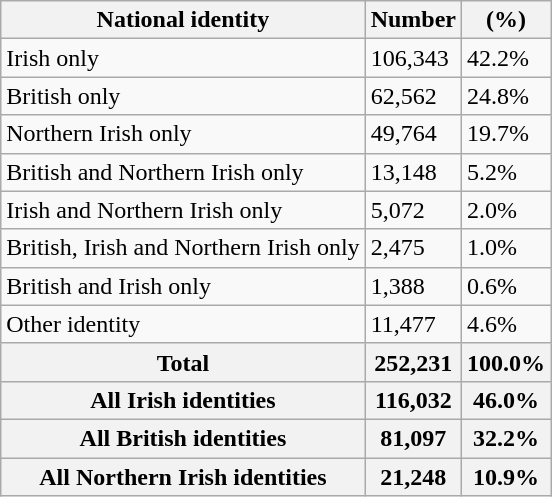<table class="wikitable">
<tr>
<th>National identity</th>
<th>Number</th>
<th>(%)</th>
</tr>
<tr>
<td>Irish only</td>
<td>106,343</td>
<td>42.2%</td>
</tr>
<tr>
<td>British only</td>
<td>62,562</td>
<td>24.8%</td>
</tr>
<tr>
<td>Northern Irish only</td>
<td>49,764</td>
<td>19.7%</td>
</tr>
<tr>
<td>British and Northern Irish only</td>
<td>13,148</td>
<td>5.2%</td>
</tr>
<tr>
<td>Irish and Northern Irish only</td>
<td>5,072</td>
<td>2.0%</td>
</tr>
<tr>
<td>British, Irish and Northern Irish only</td>
<td>2,475</td>
<td>1.0%</td>
</tr>
<tr>
<td>British and Irish only</td>
<td>1,388</td>
<td>0.6%</td>
</tr>
<tr>
<td>Other identity</td>
<td>11,477</td>
<td>4.6%</td>
</tr>
<tr>
<th>Total</th>
<th>252,231</th>
<th>100.0%</th>
</tr>
<tr>
<th>All Irish identities</th>
<th>116,032</th>
<th>46.0%</th>
</tr>
<tr>
<th>All British identities</th>
<th>81,097</th>
<th>32.2%</th>
</tr>
<tr>
<th>All Northern Irish identities</th>
<th>21,248</th>
<th>10.9%</th>
</tr>
</table>
